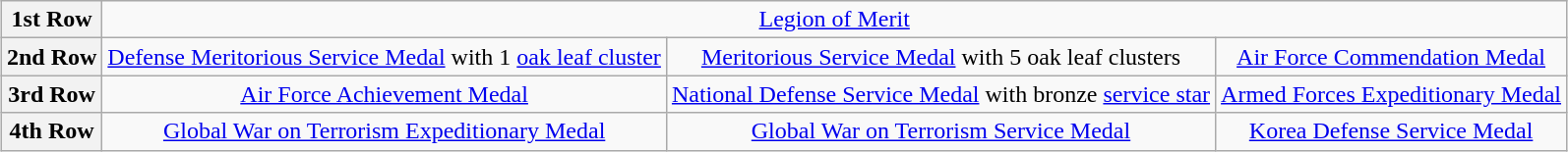<table class="wikitable" style="margin:1em auto; text-align:center;">
<tr>
<th>1st Row</th>
<td colspan="12"><a href='#'>Legion of Merit</a></td>
</tr>
<tr>
<th>2nd Row</th>
<td colspan="3"><a href='#'>Defense Meritorious Service Medal</a> with 1 <a href='#'>oak leaf cluster</a></td>
<td colspan="3"><a href='#'>Meritorious Service Medal</a> with 5 oak leaf clusters</td>
<td colspan="3"><a href='#'>Air Force Commendation Medal</a></td>
</tr>
<tr>
<th>3rd Row</th>
<td colspan="3"><a href='#'>Air Force Achievement Medal</a></td>
<td colspan="3"><a href='#'>National Defense Service Medal</a> with bronze <a href='#'>service star</a></td>
<td colspan="3"><a href='#'>Armed Forces Expeditionary Medal</a></td>
</tr>
<tr>
<th>4th Row</th>
<td colspan="3"><a href='#'>Global War on Terrorism Expeditionary Medal</a></td>
<td colspan="3"><a href='#'>Global War on Terrorism Service Medal</a></td>
<td colspan="3"><a href='#'>Korea Defense Service Medal</a></td>
</tr>
</table>
